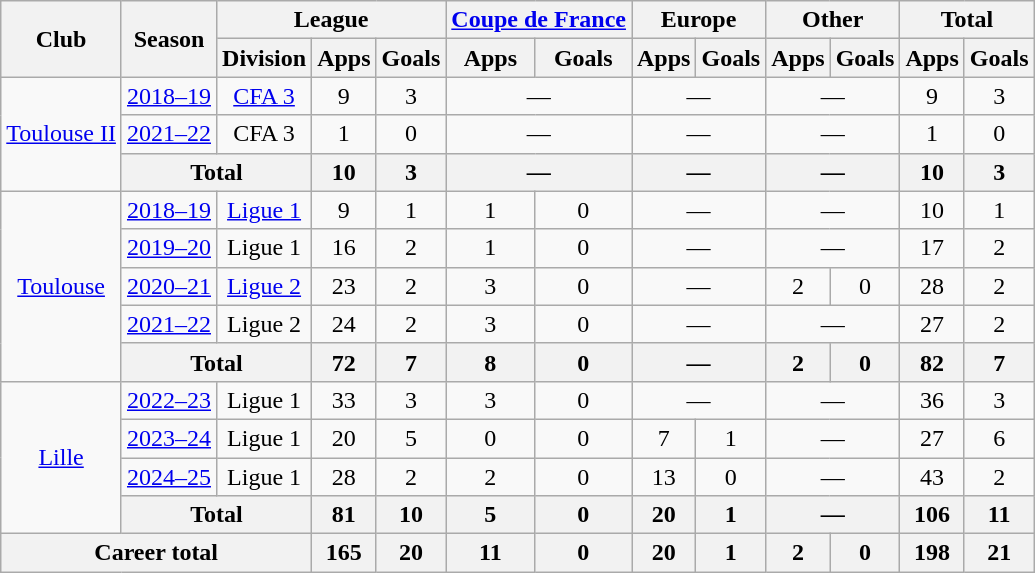<table class="wikitable" style="text-align:center">
<tr>
<th rowspan="2">Club</th>
<th rowspan="2">Season</th>
<th colspan="3">League</th>
<th colspan="2"><a href='#'>Coupe de France</a></th>
<th colspan="2">Europe</th>
<th colspan="2">Other</th>
<th colspan="2">Total</th>
</tr>
<tr>
<th>Division</th>
<th>Apps</th>
<th>Goals</th>
<th>Apps</th>
<th>Goals</th>
<th>Apps</th>
<th>Goals</th>
<th>Apps</th>
<th>Goals</th>
<th>Apps</th>
<th>Goals</th>
</tr>
<tr>
<td rowspan="3"><a href='#'>Toulouse II</a></td>
<td><a href='#'>2018–19</a></td>
<td><a href='#'>CFA 3</a></td>
<td>9</td>
<td>3</td>
<td colspan="2">—</td>
<td colspan="2">—</td>
<td colspan="2">—</td>
<td>9</td>
<td>3</td>
</tr>
<tr>
<td><a href='#'>2021–22</a></td>
<td>CFA 3</td>
<td>1</td>
<td>0</td>
<td colspan="2">—</td>
<td colspan="2">—</td>
<td colspan="2">—</td>
<td>1</td>
<td>0</td>
</tr>
<tr>
<th colspan="2">Total</th>
<th>10</th>
<th>3</th>
<th colspan="2">—</th>
<th colspan="2">—</th>
<th colspan="2">—</th>
<th>10</th>
<th>3</th>
</tr>
<tr>
<td rowspan="5"><a href='#'>Toulouse</a></td>
<td><a href='#'>2018–19</a></td>
<td><a href='#'>Ligue 1</a></td>
<td>9</td>
<td>1</td>
<td>1</td>
<td>0</td>
<td colspan="2">—</td>
<td colspan="2">—</td>
<td>10</td>
<td>1</td>
</tr>
<tr>
<td><a href='#'>2019–20</a></td>
<td>Ligue 1</td>
<td>16</td>
<td>2</td>
<td>1</td>
<td>0</td>
<td colspan="2">—</td>
<td colspan="2">—</td>
<td>17</td>
<td>2</td>
</tr>
<tr>
<td><a href='#'>2020–21</a></td>
<td><a href='#'>Ligue 2</a></td>
<td>23</td>
<td>2</td>
<td>3</td>
<td>0</td>
<td colspan="2">—</td>
<td>2</td>
<td>0</td>
<td>28</td>
<td>2</td>
</tr>
<tr>
<td><a href='#'>2021–22</a></td>
<td>Ligue 2</td>
<td>24</td>
<td>2</td>
<td>3</td>
<td>0</td>
<td colspan="2">—</td>
<td colspan="2">—</td>
<td>27</td>
<td>2</td>
</tr>
<tr>
<th colspan="2">Total</th>
<th>72</th>
<th>7</th>
<th>8</th>
<th>0</th>
<th colspan="2">—</th>
<th>2</th>
<th>0</th>
<th>82</th>
<th>7</th>
</tr>
<tr>
<td rowspan="4"><a href='#'>Lille</a></td>
<td><a href='#'>2022–23</a></td>
<td>Ligue 1</td>
<td>33</td>
<td>3</td>
<td>3</td>
<td>0</td>
<td colspan="2">—</td>
<td colspan="2">—</td>
<td>36</td>
<td>3</td>
</tr>
<tr>
<td><a href='#'>2023–24</a></td>
<td>Ligue 1</td>
<td>20</td>
<td>5</td>
<td>0</td>
<td>0</td>
<td>7</td>
<td>1</td>
<td colspan="2">—</td>
<td>27</td>
<td>6</td>
</tr>
<tr>
<td><a href='#'>2024–25</a></td>
<td>Ligue 1</td>
<td>28</td>
<td>2</td>
<td>2</td>
<td>0</td>
<td>13</td>
<td>0</td>
<td colspan="2">—</td>
<td>43</td>
<td>2</td>
</tr>
<tr>
<th colspan="2">Total</th>
<th>81</th>
<th>10</th>
<th>5</th>
<th>0</th>
<th>20</th>
<th>1</th>
<th colspan="2">—</th>
<th>106</th>
<th>11</th>
</tr>
<tr>
<th colspan="3">Career total</th>
<th>165</th>
<th>20</th>
<th>11</th>
<th>0</th>
<th>20</th>
<th>1</th>
<th>2</th>
<th>0</th>
<th>198</th>
<th>21</th>
</tr>
</table>
